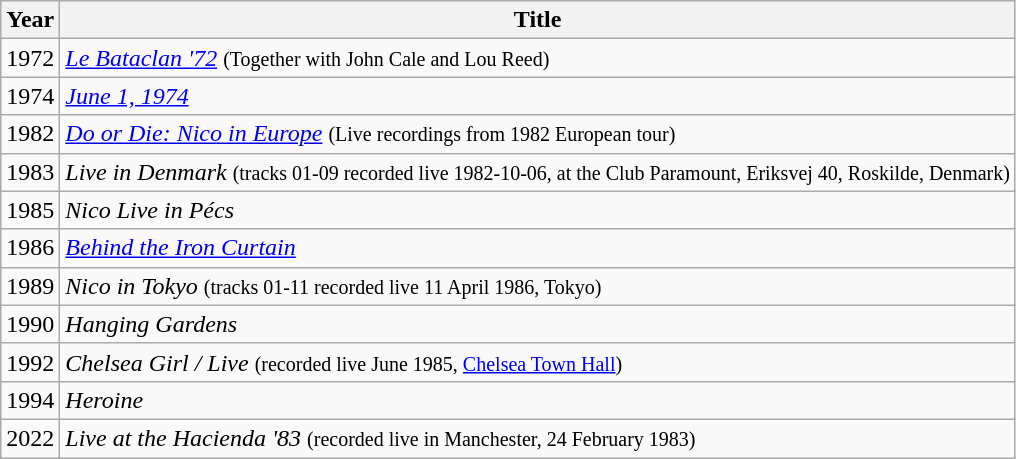<table class="wikitable">
<tr>
<th>Year</th>
<th>Title</th>
</tr>
<tr>
<td>1972</td>
<td><em><a href='#'>Le Bataclan '72</a></em> <small>(Together with John Cale and Lou Reed)</small></td>
</tr>
<tr>
<td>1974</td>
<td><em><a href='#'>June 1, 1974</a></em></td>
</tr>
<tr>
<td>1982</td>
<td><em><a href='#'>Do or Die: Nico in Europe</a></em> <small>(Live recordings from 1982 European tour)</small></td>
</tr>
<tr>
<td>1983</td>
<td><em>Live in Denmark</em> <small>(tracks 01-09 recorded live 1982-10-06, at the Club Paramount, Eriksvej 40, Roskilde, Denmark)</small></td>
</tr>
<tr>
<td>1985</td>
<td><em>Nico Live in Pécs</em></td>
</tr>
<tr>
<td>1986</td>
<td><em><a href='#'>Behind the Iron Curtain</a></em></td>
</tr>
<tr>
<td>1989</td>
<td><em>Nico in Tokyo</em> <small>(tracks 01-11 recorded live 11 April 1986, Tokyo)</small></td>
</tr>
<tr>
<td>1990</td>
<td><em>Hanging Gardens</em></td>
</tr>
<tr>
<td>1992</td>
<td><em>Chelsea Girl / Live</em> <small>(recorded live June 1985, <a href='#'>Chelsea Town Hall</a>)</small></td>
</tr>
<tr>
<td>1994</td>
<td><em>Heroine</em></td>
</tr>
<tr>
<td>2022</td>
<td><em>Live at the Hacienda '83</em> <small>(recorded live in Manchester, 24 February 1983)</small></td>
</tr>
</table>
